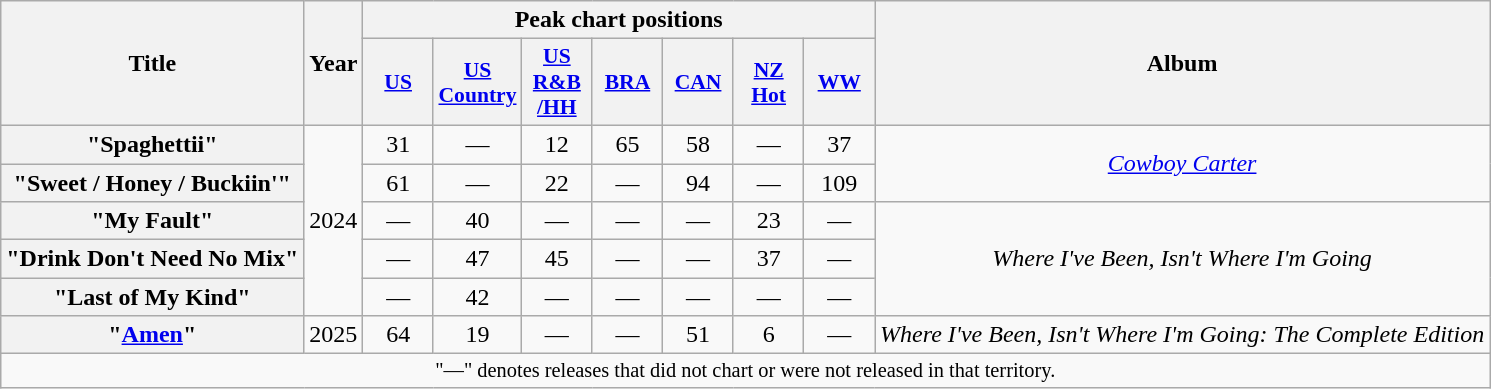<table class="wikitable plainrowheaders" style="text-align:center;">
<tr>
<th scope="col" rowspan="2">Title</th>
<th scope="col" rowspan="2">Year</th>
<th scope="col" colspan="7">Peak chart positions</th>
<th scope="col" rowspan="2">Album</th>
</tr>
<tr>
<th scope="col" style="width:2.8em;font-size:90%;"><a href='#'>US</a><br></th>
<th scope="col" style="width:2.8em;font-size:90%;"><a href='#'>US Country</a><br></th>
<th scope="col" style="width:2.8em;font-size:90%;"><a href='#'>US<br>R&B<br>/HH</a><br></th>
<th scope="col" style="width:2.8em;font-size:90%;"><a href='#'>BRA</a><br></th>
<th scope="col" style="width:2.8em;font-size:90%;"><a href='#'>CAN</a><br></th>
<th scope="col" style="width:2.8em;font-size:90%;"><a href='#'>NZ<br>Hot</a><br></th>
<th scope="col" style="width:2.8em;font-size:90%;"><a href='#'>WW</a><br></th>
</tr>
<tr>
<th scope="row">"Spaghettii"<br></th>
<td rowspan="5">2024</td>
<td>31</td>
<td>—</td>
<td>12</td>
<td>65</td>
<td>58</td>
<td>—</td>
<td>37</td>
<td rowspan="2"><em><a href='#'>Cowboy Carter</a></em></td>
</tr>
<tr>
<th scope="row">"Sweet / Honey / Buckiin'"<br></th>
<td>61</td>
<td>—</td>
<td>22</td>
<td>—</td>
<td>94</td>
<td>—</td>
<td>109</td>
</tr>
<tr>
<th scope="row">"My Fault"<br></th>
<td>—</td>
<td>40</td>
<td>—</td>
<td>—</td>
<td>—</td>
<td>23</td>
<td>—</td>
<td rowspan="3"><em>Where I've Been, Isn't Where I'm Going</em></td>
</tr>
<tr>
<th scope="row">"Drink Don't Need No Mix"<br></th>
<td>—</td>
<td>47</td>
<td>45</td>
<td>—</td>
<td>—</td>
<td>37</td>
<td>—</td>
</tr>
<tr>
<th scope="row">"Last of My Kind"<br></th>
<td>—</td>
<td>42</td>
<td>—</td>
<td>—</td>
<td>—</td>
<td>—</td>
<td>—</td>
</tr>
<tr>
<th scope="row">"<a href='#'>Amen</a>"<br></th>
<td>2025</td>
<td>64</td>
<td>19</td>
<td>—</td>
<td>—</td>
<td>51</td>
<td>6</td>
<td>—</td>
<td><em>Where I've Been, Isn't Where I'm Going: The Complete Edition</em></td>
</tr>
<tr>
<td colspan="10" style="font-size:85%">"—" denotes releases that did not chart or were not released in that territory.</td>
</tr>
</table>
